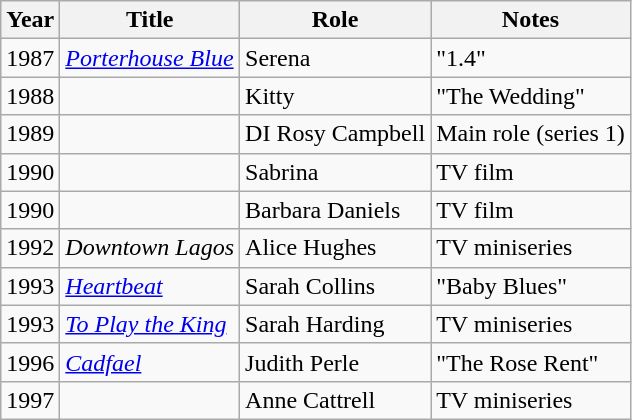<table class="wikitable sortable">
<tr>
<th>Year</th>
<th>Title</th>
<th>Role</th>
<th class="unsortable">Notes</th>
</tr>
<tr>
<td>1987</td>
<td><em><a href='#'>Porterhouse Blue</a></em></td>
<td>Serena</td>
<td>"1.4"</td>
</tr>
<tr>
<td>1988</td>
<td><em></em></td>
<td>Kitty</td>
<td>"The Wedding"</td>
</tr>
<tr>
<td>1989</td>
<td><em></em></td>
<td>DI Rosy Campbell</td>
<td>Main role (series 1)</td>
</tr>
<tr>
<td>1990</td>
<td><em></em></td>
<td>Sabrina</td>
<td>TV film</td>
</tr>
<tr>
<td>1990</td>
<td><em></em></td>
<td>Barbara Daniels</td>
<td>TV film</td>
</tr>
<tr>
<td>1992</td>
<td><em>Downtown Lagos</em></td>
<td>Alice Hughes</td>
<td>TV miniseries</td>
</tr>
<tr>
<td>1993</td>
<td><em><a href='#'>Heartbeat</a></em></td>
<td>Sarah Collins</td>
<td>"Baby Blues"</td>
</tr>
<tr>
<td>1993</td>
<td><em><a href='#'>To Play the King</a></em></td>
<td>Sarah Harding</td>
<td>TV miniseries</td>
</tr>
<tr>
<td>1996</td>
<td><em><a href='#'>Cadfael</a></em></td>
<td>Judith Perle</td>
<td>"The Rose Rent"</td>
</tr>
<tr>
<td>1997</td>
<td><em></em></td>
<td>Anne Cattrell</td>
<td>TV miniseries</td>
</tr>
</table>
